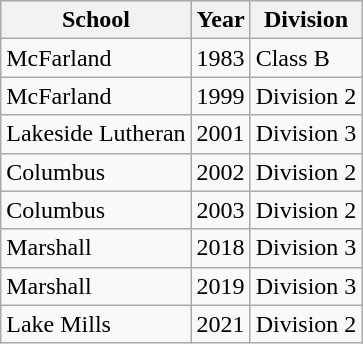<table class="wikitable">
<tr>
<th>School</th>
<th>Year</th>
<th>Division</th>
</tr>
<tr>
<td>McFarland</td>
<td>1983</td>
<td>Class B</td>
</tr>
<tr>
<td>McFarland</td>
<td>1999</td>
<td>Division 2</td>
</tr>
<tr>
<td>Lakeside Lutheran</td>
<td>2001</td>
<td>Division 3</td>
</tr>
<tr>
<td>Columbus</td>
<td>2002</td>
<td>Division 2</td>
</tr>
<tr>
<td>Columbus</td>
<td>2003</td>
<td>Division 2</td>
</tr>
<tr>
<td>Marshall</td>
<td>2018</td>
<td>Division 3</td>
</tr>
<tr>
<td>Marshall</td>
<td>2019</td>
<td>Division 3</td>
</tr>
<tr>
<td>Lake Mills</td>
<td>2021</td>
<td>Division 2</td>
</tr>
</table>
